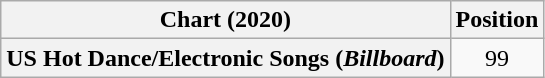<table class="wikitable plainrowheaders" style="text-align:center">
<tr>
<th scope="col">Chart (2020)</th>
<th scope="col">Position</th>
</tr>
<tr>
<th scope="row">US Hot Dance/Electronic Songs (<em>Billboard</em>)</th>
<td>99</td>
</tr>
</table>
